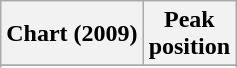<table class="wikitable sortable plainrowheaders" style="text-align:center">
<tr>
<th scope="col">Chart (2009)</th>
<th scope="col">Peak<br>position</th>
</tr>
<tr>
</tr>
<tr>
</tr>
<tr>
</tr>
</table>
